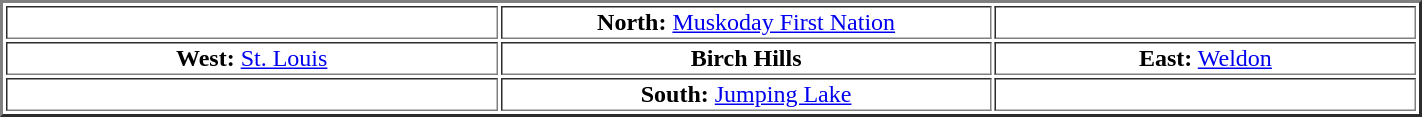<table width="75%" border="2" align="center">
<tr ---->
<td width="35%" align="center"></td>
<td width="30%" align="center"><strong>North:</strong> <a href='#'>Muskoday First Nation</a></td>
<td width="35%" align="center"></td>
</tr>
<tr ---->
<td width ="10%" align="center"><strong>West:</strong> <a href='#'>St. Louis</a></td>
<td width ="35%" align="center"><strong>Birch Hills</strong></td>
<td width ="30%" align="center"><strong>East:</strong> <a href='#'>Weldon</a></td>
</tr>
<tr ---->
<td width ="35%" align="center"></td>
<td width ="30%" align="center"><strong>South:</strong> <a href='#'>Jumping Lake</a></td>
<td width ="35%" align="center"></td>
</tr>
</table>
